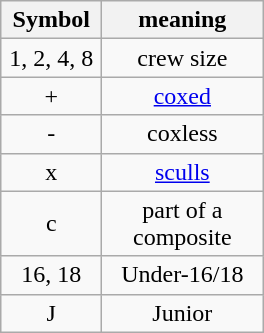<table class="wikitable" style="text-align:center">
<tr>
<th width=60>Symbol</th>
<th width=100>meaning</th>
</tr>
<tr>
<td>1, 2, 4, 8</td>
<td>crew size</td>
</tr>
<tr>
<td>+</td>
<td><a href='#'>coxed</a></td>
</tr>
<tr>
<td>-</td>
<td>coxless</td>
</tr>
<tr>
<td>x</td>
<td><a href='#'>sculls</a></td>
</tr>
<tr>
<td>c</td>
<td>part of a composite</td>
</tr>
<tr>
<td>16, 18</td>
<td>Under-16/18</td>
</tr>
<tr>
<td>J</td>
<td>Junior</td>
</tr>
</table>
